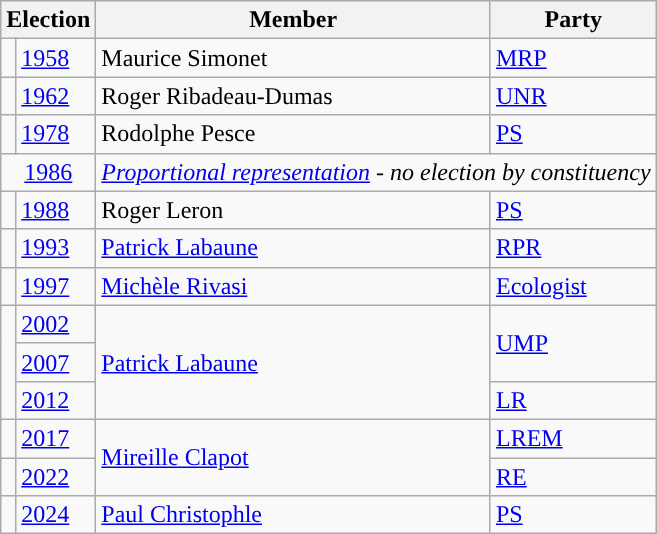<table class="wikitable">
<tr>
<th colspan="2">Election</th>
<th>Member</th>
<th>Party</th>
</tr>
<tr>
<td style="color:inherit;background-color: "></td>
<td><a href='#'>1958</a></td>
<td>Maurice Simonet</td>
<td><a href='#'>MRP</a></td>
</tr>
<tr>
<td style="color:inherit;background-color: "></td>
<td><a href='#'>1962</a></td>
<td>Roger Ribadeau-Dumas</td>
<td><a href='#'>UNR</a></td>
</tr>
<tr>
<td style="color:inherit;background-color: "></td>
<td><a href='#'>1978</a></td>
<td>Rodolphe Pesce</td>
<td><a href='#'>PS</a></td>
</tr>
<tr>
<td colspan="2" align="center"><a href='#'>1986</a></td>
<td colspan="2"><em><a href='#'>Proportional representation</a> - no election by constituency</em></td>
</tr>
<tr>
<td style="color:inherit;background-color: "></td>
<td><a href='#'>1988</a></td>
<td>Roger Leron</td>
<td><a href='#'>PS</a></td>
</tr>
<tr>
<td style="color:inherit;background-color: "></td>
<td><a href='#'>1993</a></td>
<td><a href='#'>Patrick Labaune</a></td>
<td><a href='#'>RPR</a></td>
</tr>
<tr>
<td style="color:inherit;background-color: "></td>
<td><a href='#'>1997</a></td>
<td><a href='#'>Michèle Rivasi</a></td>
<td><a href='#'>Ecologist</a></td>
</tr>
<tr>
<td rowspan="3" style="color:inherit;background-color: "></td>
<td><a href='#'>2002</a></td>
<td rowspan="3"><a href='#'>Patrick Labaune</a></td>
<td rowspan="2"><a href='#'>UMP</a></td>
</tr>
<tr>
<td><a href='#'>2007</a></td>
</tr>
<tr>
<td><a href='#'>2012</a></td>
<td><a href='#'>LR</a></td>
</tr>
<tr>
<td style="color:inherit;background-color: "></td>
<td><a href='#'>2017</a></td>
<td rowspan="2"><a href='#'>Mireille Clapot</a></td>
<td><a href='#'>LREM</a></td>
</tr>
<tr>
<td style="color:inherit;background-color: "></td>
<td><a href='#'>2022</a></td>
<td><a href='#'>RE</a></td>
</tr>
<tr>
<td style="color:inherit;background-color: "></td>
<td><a href='#'>2024</a></td>
<td><a href='#'>Paul Christophle</a></td>
<td><a href='#'>PS</a></td>
</tr>
</table>
